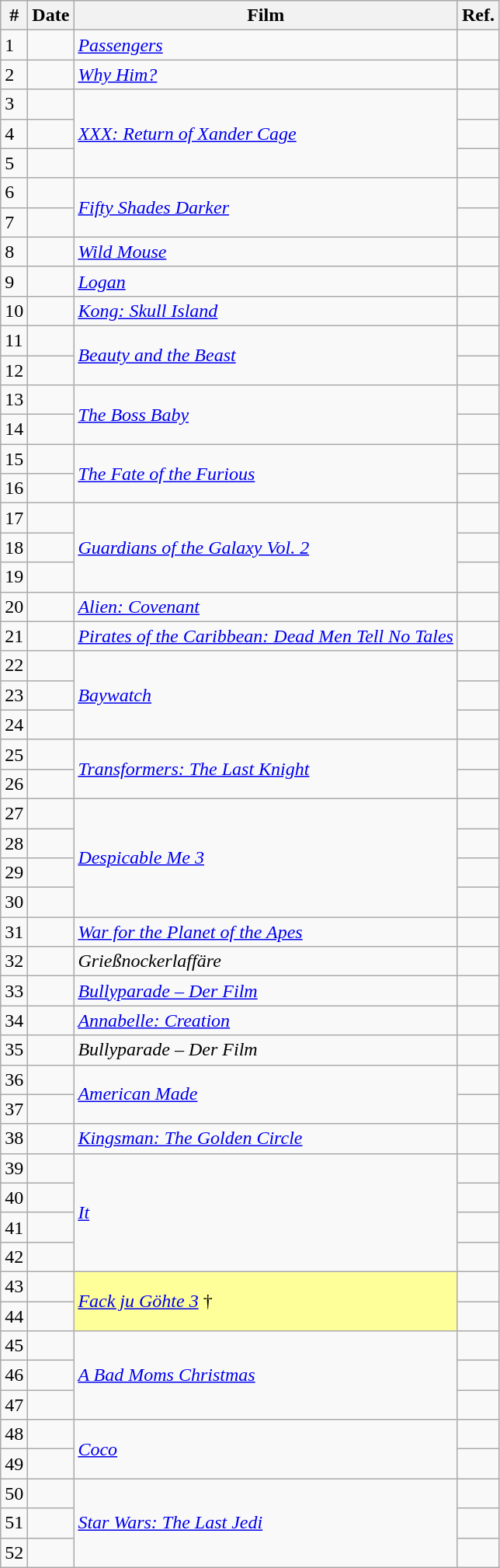<table class="wikitable sortable">
<tr>
<th>#</th>
<th>Date</th>
<th>Film</th>
<th>Ref.</th>
</tr>
<tr>
<td>1</td>
<td></td>
<td rowspan="1"><em><a href='#'>Passengers</a></em></td>
<td></td>
</tr>
<tr>
<td>2</td>
<td></td>
<td rowspan="1"><em><a href='#'>Why Him?</a></em></td>
<td></td>
</tr>
<tr>
<td>3</td>
<td></td>
<td rowspan="3"><em><a href='#'>XXX: Return of Xander Cage</a></em></td>
<td></td>
</tr>
<tr>
<td>4</td>
<td></td>
<td></td>
</tr>
<tr>
<td>5</td>
<td></td>
<td></td>
</tr>
<tr>
<td>6</td>
<td></td>
<td rowspan="2"><em><a href='#'>Fifty Shades Darker</a></em></td>
<td></td>
</tr>
<tr>
<td>7</td>
<td></td>
<td></td>
</tr>
<tr>
<td>8</td>
<td></td>
<td rowspan="1"><em><a href='#'>Wild Mouse</a></em></td>
<td></td>
</tr>
<tr>
<td>9</td>
<td></td>
<td rowspan="1"><em><a href='#'>Logan</a></em></td>
<td></td>
</tr>
<tr>
<td>10</td>
<td></td>
<td rowspan="1"><em><a href='#'>Kong: Skull Island</a></em></td>
<td></td>
</tr>
<tr>
<td>11</td>
<td></td>
<td rowspan="2"><em><a href='#'>Beauty and the Beast</a></em></td>
<td></td>
</tr>
<tr>
<td>12</td>
<td></td>
<td></td>
</tr>
<tr>
<td>13</td>
<td></td>
<td rowspan="2"><em><a href='#'>The Boss Baby</a></em></td>
<td></td>
</tr>
<tr>
<td>14</td>
<td></td>
<td></td>
</tr>
<tr>
<td>15</td>
<td></td>
<td rowspan="2"><em><a href='#'>The Fate of the Furious</a></em></td>
<td></td>
</tr>
<tr>
<td>16</td>
<td></td>
<td></td>
</tr>
<tr>
<td>17</td>
<td></td>
<td rowspan="3"><em><a href='#'>Guardians of the Galaxy Vol. 2</a></em></td>
<td></td>
</tr>
<tr>
<td>18</td>
<td></td>
<td></td>
</tr>
<tr>
<td>19</td>
<td></td>
<td></td>
</tr>
<tr>
<td>20</td>
<td></td>
<td rowspan="1"><em><a href='#'>Alien: Covenant</a></em></td>
<td></td>
</tr>
<tr>
<td>21</td>
<td></td>
<td rowspan="1"><em><a href='#'>Pirates of the Caribbean: Dead Men Tell No Tales</a></em></td>
<td></td>
</tr>
<tr>
<td>22</td>
<td></td>
<td rowspan="3"><em><a href='#'>Baywatch</a></em></td>
<td></td>
</tr>
<tr>
<td>23</td>
<td></td>
<td></td>
</tr>
<tr>
<td>24</td>
<td></td>
<td></td>
</tr>
<tr>
<td>25</td>
<td></td>
<td rowspan="2"><em><a href='#'>Transformers: The Last Knight</a></em></td>
<td></td>
</tr>
<tr>
<td>26</td>
<td></td>
<td></td>
</tr>
<tr>
<td>27</td>
<td></td>
<td rowspan="4"><em><a href='#'>Despicable Me 3</a></em></td>
<td></td>
</tr>
<tr>
<td>28</td>
<td></td>
<td></td>
</tr>
<tr>
<td>29</td>
<td></td>
<td></td>
</tr>
<tr>
<td>30</td>
<td></td>
<td></td>
</tr>
<tr>
<td>31</td>
<td></td>
<td rowspan="1"><em><a href='#'>War for the Planet of the Apes</a></em></td>
<td></td>
</tr>
<tr>
<td>32</td>
<td></td>
<td rowspan="1"><em>Grießnockerlaffäre</em></td>
<td></td>
</tr>
<tr>
<td>33</td>
<td></td>
<td rowspan="1"><em><a href='#'>Bullyparade – Der Film</a></em></td>
<td></td>
</tr>
<tr>
<td>34</td>
<td></td>
<td rowspan="1"><em><a href='#'>Annabelle: Creation</a></em></td>
<td></td>
</tr>
<tr>
<td>35</td>
<td></td>
<td rowspan="1"><em>Bullyparade – Der Film</em></td>
<td></td>
</tr>
<tr>
<td>36</td>
<td></td>
<td rowspan="2"><em><a href='#'>American Made</a></em></td>
<td></td>
</tr>
<tr>
<td>37</td>
<td></td>
<td></td>
</tr>
<tr>
<td>38</td>
<td></td>
<td rowspan="1"><em><a href='#'>Kingsman: The Golden Circle</a></em></td>
<td></td>
</tr>
<tr>
<td>39</td>
<td></td>
<td rowspan="4"><em><a href='#'>It</a></em></td>
<td></td>
</tr>
<tr>
<td>40</td>
<td></td>
<td></td>
</tr>
<tr>
<td>41</td>
<td></td>
<td></td>
</tr>
<tr>
<td>42</td>
<td></td>
<td></td>
</tr>
<tr>
<td>43</td>
<td></td>
<td rowspan="2" style="background-color:#FFFF99"><em><a href='#'>Fack ju Göhte 3</a></em> †</td>
<td></td>
</tr>
<tr>
<td>44</td>
<td></td>
<td></td>
</tr>
<tr>
<td>45</td>
<td></td>
<td rowspan="3"><em><a href='#'>A Bad Moms Christmas</a></em></td>
<td></td>
</tr>
<tr>
<td>46</td>
<td></td>
<td></td>
</tr>
<tr>
<td>47</td>
<td></td>
<td></td>
</tr>
<tr>
<td>48</td>
<td></td>
<td rowspan="2"><em><a href='#'>Coco</a></em></td>
<td></td>
</tr>
<tr>
<td>49</td>
<td></td>
<td></td>
</tr>
<tr>
<td>50</td>
<td></td>
<td rowspan="3"><em><a href='#'>Star Wars: The Last Jedi</a></em></td>
<td></td>
</tr>
<tr>
<td>51</td>
<td></td>
<td></td>
</tr>
<tr>
<td>52</td>
<td></td>
<td></td>
</tr>
</table>
